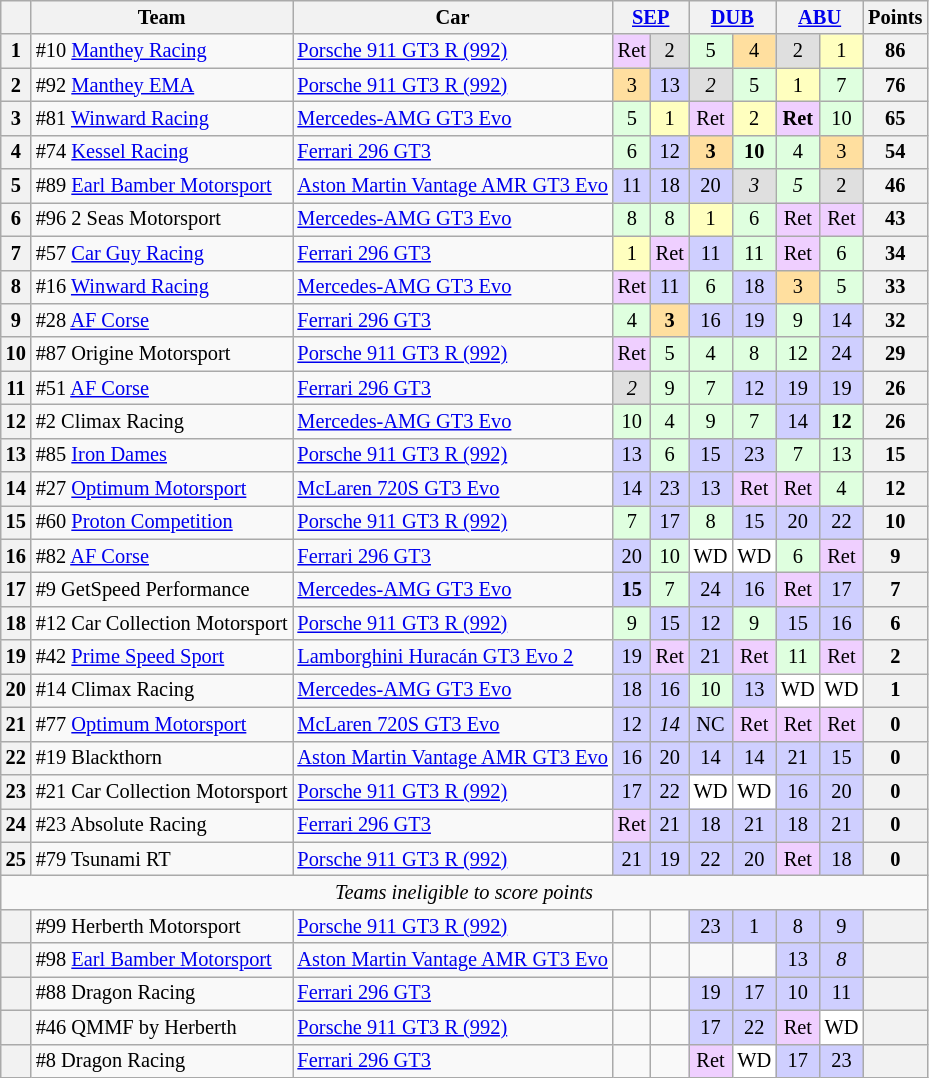<table class="wikitable" style="font-size:85%; text-align:center;">
<tr>
<th></th>
<th>Team</th>
<th>Car</th>
<th colspan=2><a href='#'>SEP</a><br></th>
<th colspan=2><a href='#'>DUB</a><br></th>
<th colspan=2><a href='#'>ABU</a><br></th>
<th>Points</th>
</tr>
<tr>
<th>1</th>
<td align="left"> #10 <a href='#'>Manthey Racing</a></td>
<td align="left"><a href='#'>Porsche 911 GT3 R (992)</a></td>
<td style="background:#efcfff;">Ret</td>
<td style="background:#dfdfdf;">2</td>
<td style="background:#dfffdf;">5</td>
<td style="background:#ffdf9f;">4</td>
<td style="background:#dfdfdf;">2</td>
<td style="background:#ffffbf;">1</td>
<th>86</th>
</tr>
<tr>
<th>2</th>
<td align="left"> #92 <a href='#'>Manthey EMA</a></td>
<td align="left"><a href='#'>Porsche 911 GT3 R (992)</a></td>
<td style="background:#ffdf9f;">3</td>
<td style="background:#cfcfff;">13</td>
<td style="background:#dfdfdf;"><em>2</em></td>
<td style="background:#dfffdf;">5</td>
<td style="background:#ffffbf;">1</td>
<td style="background:#dfffdf;">7</td>
<th>76</th>
</tr>
<tr>
<th>3</th>
<td align="left"> #81 <a href='#'>Winward Racing</a></td>
<td align="left"><a href='#'>Mercedes-AMG GT3 Evo</a></td>
<td style="background:#dfffdf;">5</td>
<td style="background:#ffffbf;">1</td>
<td style="background:#efcfff;">Ret</td>
<td style="background:#ffffbf;">2</td>
<td style="background:#efcfff;"><strong>Ret</strong></td>
<td style="background:#dfffdf;">10</td>
<th>65</th>
</tr>
<tr>
<th>4</th>
<td align="left"> #74 <a href='#'>Kessel Racing</a></td>
<td align="left"><a href='#'>Ferrari 296 GT3</a></td>
<td style="background:#dfffdf;">6</td>
<td style="background:#cfcfff;">12</td>
<td style="background:#ffdf9f;"><strong>3</strong></td>
<td style="background:#dfffdf;"><strong>10</strong></td>
<td style="background:#dfffdf;">4</td>
<td style="background:#ffdf9f;">3</td>
<th>54</th>
</tr>
<tr>
<th>5</th>
<td align="left"> #89 <a href='#'>Earl Bamber Motorsport</a></td>
<td align="left"><a href='#'>Aston Martin Vantage AMR GT3 Evo</a></td>
<td style="background:#cfcfff;">11</td>
<td style="background:#cfcfff;">18</td>
<td style="background:#cfcfff;">20</td>
<td style="background:#dfdfdf;"><em>3</em></td>
<td style="background:#dfffdf;"><em>5</em></td>
<td style="background:#dfdfdf;">2</td>
<th>46</th>
</tr>
<tr>
<th>6</th>
<td align="left"> #96 2 Seas Motorsport</td>
<td align="left"><a href='#'>Mercedes-AMG GT3 Evo</a></td>
<td style="background:#dfffdf;">8</td>
<td style="background:#dfffdf;">8</td>
<td style="background:#ffffbf;">1</td>
<td style="background:#dfffdf;">6</td>
<td style="background:#efcfff;">Ret</td>
<td style="background:#efcfff;">Ret</td>
<th>43</th>
</tr>
<tr>
<th>7</th>
<td align="left"> #57 <a href='#'>Car Guy Racing</a></td>
<td align="left"><a href='#'>Ferrari 296 GT3</a></td>
<td style="background:#ffffbf;">1</td>
<td style="background:#efcfff;">Ret</td>
<td style="background:#cfcfff;">11</td>
<td style="background:#dfffdf;">11</td>
<td style="background:#efcfff;">Ret</td>
<td style="background:#dfffdf;">6</td>
<th>34</th>
</tr>
<tr>
<th>8</th>
<td align="left"> #16 <a href='#'>Winward Racing</a></td>
<td align="left"><a href='#'>Mercedes-AMG GT3 Evo</a></td>
<td style="background:#efcfff;">Ret</td>
<td style="background:#cfcfff;">11</td>
<td style="background:#dfffdf;">6</td>
<td style="background:#cfcfff;">18</td>
<td style="background:#ffdf9f;">3</td>
<td style="background:#dfffdf;">5</td>
<th>33</th>
</tr>
<tr>
<th>9</th>
<td align="left"> #28 <a href='#'>AF Corse</a></td>
<td align="left"><a href='#'>Ferrari 296 GT3</a></td>
<td style="background:#dfffdf;">4</td>
<td style="background:#ffdf9f;"><strong>3</strong></td>
<td style="background:#cfcfff;">16</td>
<td style="background:#cfcfff;">19</td>
<td style="background:#dfffdf;">9</td>
<td style="background:#cfcfff;">14</td>
<th>32</th>
</tr>
<tr>
<th>10</th>
<td align="left"> #87 Origine Motorsport</td>
<td align="left"><a href='#'>Porsche 911 GT3 R (992)</a></td>
<td style="background:#efcfff;">Ret</td>
<td style="background:#dfffdf;">5</td>
<td style="background:#dfffdf;">4</td>
<td style="background:#dfffdf;">8</td>
<td style="background:#dfffdf;">12</td>
<td style="background:#cfcfff;">24</td>
<th>29</th>
</tr>
<tr>
<th>11</th>
<td align="left"> #51 <a href='#'>AF Corse</a></td>
<td align="left"><a href='#'>Ferrari 296 GT3</a></td>
<td style="background:#dfdfdf;"><em>2</em></td>
<td style="background:#dfffdf;">9</td>
<td style="background:#dfffdf;">7</td>
<td style="background:#cfcfff;">12</td>
<td style="background:#cfcfff;">19</td>
<td style="background:#cfcfff;">19</td>
<th>26</th>
</tr>
<tr>
<th>12</th>
<td align="left"> #2 Climax Racing</td>
<td align="left"><a href='#'>Mercedes-AMG GT3 Evo</a></td>
<td style="background:#dfffdf;">10</td>
<td style="background:#dfffdf;">4</td>
<td style="background:#dfffdf;">9</td>
<td style="background:#dfffdf;">7</td>
<td style="background:#cfcfff;">14</td>
<td style="background:#dfffdf;"><strong>12</strong></td>
<th>26</th>
</tr>
<tr>
<th>13</th>
<td align="left"> #85 <a href='#'>Iron Dames</a></td>
<td align="left"><a href='#'>Porsche 911 GT3 R (992)</a></td>
<td style="background:#cfcfff;">13</td>
<td style="background:#dfffdf;">6</td>
<td style="background:#cfcfff;">15</td>
<td style="background:#cfcfff;">23</td>
<td style="background:#dfffdf;">7</td>
<td style="background:#dfffdf;">13</td>
<th>15</th>
</tr>
<tr>
<th>14</th>
<td align="left"> #27 <a href='#'>Optimum Motorsport</a></td>
<td align="left"><a href='#'>McLaren 720S GT3 Evo</a></td>
<td style="background:#cfcfff;">14</td>
<td style="background:#cfcfff;">23</td>
<td style="background:#cfcfff;">13</td>
<td style="background:#efcfff;">Ret</td>
<td style="background:#efcfff;">Ret</td>
<td style="background:#dfffdf;">4</td>
<th>12</th>
</tr>
<tr>
<th>15</th>
<td align="left"> #60 <a href='#'>Proton Competition</a></td>
<td align="left"><a href='#'>Porsche 911 GT3 R (992)</a></td>
<td style="background:#dfffdf;">7</td>
<td style="background:#cfcfff;">17</td>
<td style="background:#dfffdf;">8</td>
<td style="background:#cfcfff;">15</td>
<td style="background:#cfcfff;">20</td>
<td style="background:#cfcfff;">22</td>
<th>10</th>
</tr>
<tr>
<th>16</th>
<td align="left"> #82 <a href='#'>AF Corse</a></td>
<td align="left"><a href='#'>Ferrari 296 GT3</a></td>
<td style="background:#cfcfff;">20</td>
<td style="background:#dfffdf;">10</td>
<td style="background:#ffffff;">WD</td>
<td style="background:#ffffff;">WD</td>
<td style="background:#dfffdf;">6</td>
<td style="background:#efcfff;">Ret</td>
<th>9</th>
</tr>
<tr>
<th>17</th>
<td align="left"> #9 GetSpeed Performance</td>
<td align="left"><a href='#'>Mercedes-AMG GT3 Evo</a></td>
<td style="background:#cfcfff;"><strong>15</strong></td>
<td style="background:#dfffdf;">7</td>
<td style="background:#cfcfff;">24</td>
<td style="background:#cfcfff;">16</td>
<td style="background:#efcfff;">Ret</td>
<td style="background:#cfcfff;">17</td>
<th>7</th>
</tr>
<tr>
<th>18</th>
<td align="left"> #12 Car Collection Motorsport</td>
<td align="left"><a href='#'>Porsche 911 GT3 R (992)</a></td>
<td style="background:#dfffdf;">9</td>
<td style="background:#cfcfff;">15</td>
<td style="background:#cfcfff;">12</td>
<td style="background:#dfffdf;">9</td>
<td style="background:#cfcfff;">15</td>
<td style="background:#cfcfff;">16</td>
<th>6</th>
</tr>
<tr>
<th>19</th>
<td align="left"> #42 <a href='#'>Prime Speed Sport</a></td>
<td align="left"><a href='#'>Lamborghini Huracán GT3 Evo 2</a></td>
<td style="background:#cfcfff;">19</td>
<td style="background:#efcfff;">Ret</td>
<td style="background:#cfcfff;">21</td>
<td style="background:#efcfff;">Ret</td>
<td style="background:#dfffdf;">11</td>
<td style="background:#efcfff;">Ret</td>
<th>2</th>
</tr>
<tr>
<th>20</th>
<td align="left"> #14 Climax Racing</td>
<td align="left"><a href='#'>Mercedes-AMG GT3 Evo</a></td>
<td style="background:#cfcfff;">18</td>
<td style="background:#cfcfff;">16</td>
<td style="background:#dfffdf;">10</td>
<td style="background:#cfcfff;">13</td>
<td style="background:#ffffff;">WD</td>
<td style="background:#ffffff;">WD</td>
<th>1</th>
</tr>
<tr>
<th>21</th>
<td align="left"> #77 <a href='#'>Optimum Motorsport</a></td>
<td align="left"><a href='#'>McLaren 720S GT3 Evo</a></td>
<td style="background:#cfcfff;">12</td>
<td style="background:#cfcfff;"><em>14</em></td>
<td style="background:#cfcfff;">NC</td>
<td style="background:#efcfff;">Ret</td>
<td style="background:#efcfff;">Ret</td>
<td style="background:#efcfff;">Ret</td>
<th>0</th>
</tr>
<tr>
<th>22</th>
<td align="left"> #19 Blackthorn</td>
<td align="left"><a href='#'>Aston Martin Vantage AMR GT3 Evo</a></td>
<td style="background:#cfcfff;">16</td>
<td style="background:#cfcfff;">20</td>
<td style="background:#cfcfff;">14</td>
<td style="background:#cfcfff;">14</td>
<td style="background:#cfcfff;">21</td>
<td style="background:#cfcfff;">15</td>
<th>0</th>
</tr>
<tr>
<th>23</th>
<td align="left"> #21 Car Collection Motorsport</td>
<td align="left"><a href='#'>Porsche 911 GT3 R (992)</a></td>
<td style="background:#cfcfff;">17</td>
<td style="background:#cfcfff;">22</td>
<td style="background:#ffffff;">WD</td>
<td style="background:#ffffff;">WD</td>
<td style="background:#cfcfff;">16</td>
<td style="background:#cfcfff;">20</td>
<th>0</th>
</tr>
<tr>
<th>24</th>
<td align="left"> #23 Absolute Racing</td>
<td align="left"><a href='#'>Ferrari 296 GT3</a></td>
<td style="background:#efcfff;">Ret</td>
<td style="background:#cfcfff;">21</td>
<td style="background:#cfcfff;">18</td>
<td style="background:#cfcfff;">21</td>
<td style="background:#cfcfff;">18</td>
<td style="background:#cfcfff;">21</td>
<th>0</th>
</tr>
<tr>
<th>25</th>
<td align="left"> #79 Tsunami RT</td>
<td align="left"><a href='#'>Porsche 911 GT3 R (992)</a></td>
<td style="background:#cfcfff;">21</td>
<td style="background:#cfcfff;">19</td>
<td style="background:#cfcfff;">22</td>
<td style="background:#cfcfff;">20</td>
<td style="background:#efcfff;">Ret</td>
<td style="background:#cfcfff;">18</td>
<th>0</th>
</tr>
<tr>
<td colspan=10><em>Teams ineligible to score points</em></td>
</tr>
<tr>
<th></th>
<td align="left"> #99 Herberth Motorsport</td>
<td align="left"><a href='#'>Porsche 911 GT3 R (992)</a></td>
<td></td>
<td></td>
<td style="background:#cfcfff;">23</td>
<td style="background:#cfcfff;">1</td>
<td style="background:#cfcfff;">8</td>
<td style="background:#cfcfff;">9</td>
<th></th>
</tr>
<tr>
<th></th>
<td align="left"> #98 <a href='#'>Earl Bamber Motorsport</a></td>
<td align="left"><a href='#'>Aston Martin Vantage AMR GT3 Evo</a></td>
<td></td>
<td></td>
<td></td>
<td></td>
<td style="background:#cfcfff;">13</td>
<td style="background:#cfcfff;"><em>8</em></td>
<th></th>
</tr>
<tr>
<th></th>
<td align="left"> #88 Dragon Racing</td>
<td align="left"><a href='#'>Ferrari 296 GT3</a></td>
<td></td>
<td></td>
<td style="background:#cfcfff;">19</td>
<td style="background:#cfcfff;">17</td>
<td style="background:#cfcfff;">10</td>
<td style="background:#cfcfff;">11</td>
<th></th>
</tr>
<tr>
<th></th>
<td align="left"> #46 QMMF by Herberth</td>
<td align="left"><a href='#'>Porsche 911 GT3 R (992)</a></td>
<td></td>
<td></td>
<td style="background:#cfcfff;">17</td>
<td style="background:#cfcfff;">22</td>
<td style="background:#efcfff;">Ret</td>
<td style="background:#ffffff;">WD</td>
<th></th>
</tr>
<tr>
<th></th>
<td align="left"> #8 Dragon Racing</td>
<td align="left"><a href='#'>Ferrari 296 GT3</a></td>
<td></td>
<td></td>
<td style="background:#efcfff;">Ret</td>
<td style="background:#ffffff;">WD</td>
<td style="background:#cfcfff;">17</td>
<td style="background:#cfcfff;">23</td>
<th></th>
</tr>
</table>
